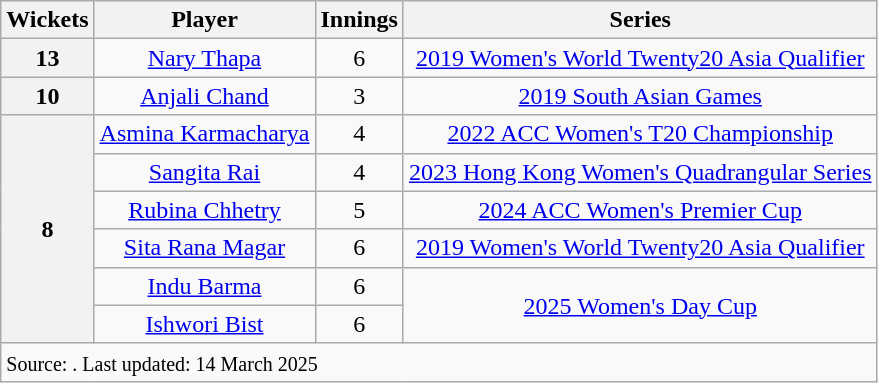<table class="wikitable" style="text-align: center;">
<tr>
<th>Wickets</th>
<th>Player</th>
<th>Innings</th>
<th>Series</th>
</tr>
<tr>
<th>13</th>
<td><a href='#'>Nary Thapa</a></td>
<td>6</td>
<td><a href='#'>2019 Women's World Twenty20 Asia Qualifier</a></td>
</tr>
<tr>
<th>10</th>
<td><a href='#'>Anjali Chand</a></td>
<td>3</td>
<td><a href='#'>2019 South Asian Games</a></td>
</tr>
<tr>
<th rowspan="6">8</th>
<td><a href='#'>Asmina Karmacharya</a></td>
<td>4</td>
<td><a href='#'>2022 ACC Women's T20 Championship</a></td>
</tr>
<tr>
<td><a href='#'>Sangita Rai</a></td>
<td>4</td>
<td><a href='#'>2023 Hong Kong Women's Quadrangular Series</a></td>
</tr>
<tr>
<td><a href='#'>Rubina Chhetry</a></td>
<td>5</td>
<td><a href='#'>2024 ACC Women's Premier Cup</a></td>
</tr>
<tr>
<td><a href='#'>Sita Rana Magar</a></td>
<td>6</td>
<td><a href='#'>2019 Women's World Twenty20 Asia Qualifier</a></td>
</tr>
<tr>
<td><a href='#'>Indu Barma</a></td>
<td>6</td>
<td rowspan="2"><a href='#'>2025 Women's Day Cup</a></td>
</tr>
<tr>
<td><a href='#'>Ishwori Bist</a></td>
<td>6</td>
</tr>
<tr>
<td colspan="4" style="text-align:left;"><small>Source: . Last updated: 14 March 2025</small></td>
</tr>
</table>
